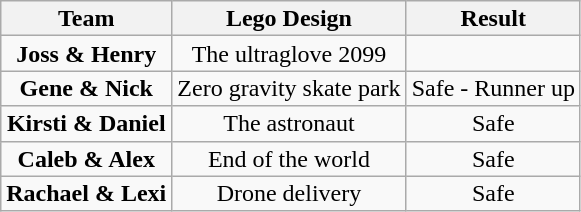<table class="wikitable plainrowheaders" style="text-align: center; line-height:16px;">
<tr>
<th scope="col">Team</th>
<th scope="col">Lego Design</th>
<th scope="col">Result</th>
</tr>
<tr>
<td><strong>Joss & Henry</strong></td>
<td>The ultraglove 2099</td>
<td></td>
</tr>
<tr>
<td><strong>Gene & Nick</strong></td>
<td>Zero gravity skate park</td>
<td>Safe - Runner up</td>
</tr>
<tr>
<td><strong>Kirsti & Daniel</strong></td>
<td>The astronaut</td>
<td>Safe</td>
</tr>
<tr>
<td><strong>Caleb & Alex</strong></td>
<td>End of the world</td>
<td>Safe</td>
</tr>
<tr>
<td><strong>Rachael & Lexi</strong></td>
<td>Drone delivery</td>
<td>Safe</td>
</tr>
</table>
